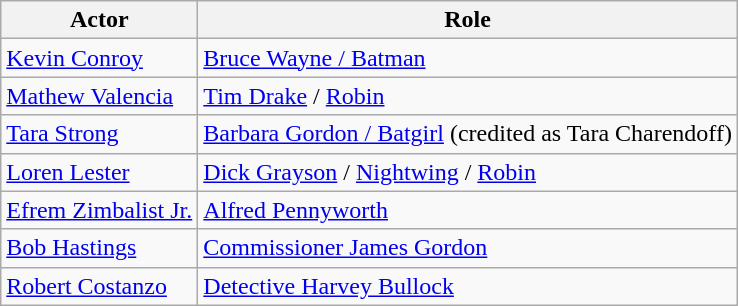<table class="wikitable">
<tr>
<th>Actor</th>
<th>Role</th>
</tr>
<tr>
<td><a href='#'>Kevin Conroy</a></td>
<td><a href='#'>Bruce Wayne / Batman</a></td>
</tr>
<tr>
<td><a href='#'>Mathew Valencia</a></td>
<td><a href='#'>Tim Drake</a> / <a href='#'>Robin</a></td>
</tr>
<tr>
<td><a href='#'>Tara Strong</a></td>
<td><a href='#'>Barbara Gordon / Batgirl</a> (credited as Tara Charendoff)</td>
</tr>
<tr>
<td><a href='#'>Loren Lester</a></td>
<td><a href='#'>Dick Grayson</a> / <a href='#'>Nightwing</a> / <a href='#'>Robin</a></td>
</tr>
<tr>
<td><a href='#'>Efrem Zimbalist Jr.</a></td>
<td><a href='#'>Alfred Pennyworth</a></td>
</tr>
<tr>
<td><a href='#'>Bob Hastings</a></td>
<td><a href='#'>Commissioner James Gordon</a></td>
</tr>
<tr>
<td><a href='#'>Robert Costanzo</a></td>
<td><a href='#'>Detective Harvey Bullock</a></td>
</tr>
</table>
